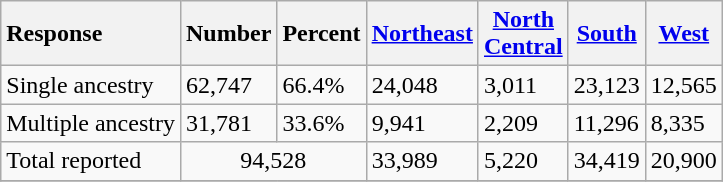<table class="sort wikitable unsortable" style="font-size: 100%">
<tr>
<th colspan="2" style="text-align:left;">Response</th>
<th>Number</th>
<th>Percent</th>
<th><a href='#'>Northeast</a></th>
<th><a href='#'>North<br> Central</a></th>
<th><a href='#'>South</a></th>
<th><a href='#'>West</a></th>
</tr>
<tr>
<td colspan="2" style="text-align:left;">Single ancestry</td>
<td>62,747</td>
<td>66.4%</td>
<td>24,048</td>
<td>3,011</td>
<td>23,123</td>
<td>12,565</td>
</tr>
<tr>
<td colspan="2" style="text-align:left;">Multiple ancestry</td>
<td>31,781</td>
<td>33.6%</td>
<td>9,941</td>
<td>2,209</td>
<td>11,296</td>
<td>8,335</td>
</tr>
<tr>
<td colspan="2" style="text-align:left;">Total reported</td>
<td colspan=2 style="text-align:center;">94,528</td>
<td>33,989</td>
<td>5,220</td>
<td>34,419</td>
<td>20,900</td>
</tr>
<tr>
</tr>
</table>
